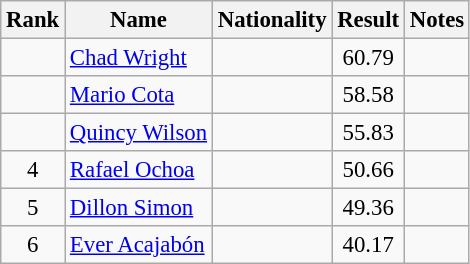<table class="wikitable sortable" style="text-align:center;font-size:95%">
<tr>
<th>Rank</th>
<th>Name</th>
<th>Nationality</th>
<th>Result</th>
<th>Notes</th>
</tr>
<tr>
<td></td>
<td align=left><a href='#'>Chad Wright</a></td>
<td align=left></td>
<td>60.79</td>
<td></td>
</tr>
<tr>
<td></td>
<td align=left><a href='#'>Mario Cota</a></td>
<td align=left></td>
<td>58.58</td>
<td></td>
</tr>
<tr>
<td></td>
<td align=left><a href='#'>Quincy Wilson</a></td>
<td align=left></td>
<td>55.83</td>
<td></td>
</tr>
<tr>
<td>4</td>
<td align=left><a href='#'>Rafael Ochoa</a></td>
<td align=left></td>
<td>50.66</td>
<td></td>
</tr>
<tr>
<td>5</td>
<td align=left><a href='#'>Dillon Simon</a></td>
<td align=left></td>
<td>49.36</td>
<td></td>
</tr>
<tr>
<td>6</td>
<td align=left><a href='#'>Ever Acajabón</a></td>
<td align=left></td>
<td>40.17</td>
<td></td>
</tr>
</table>
